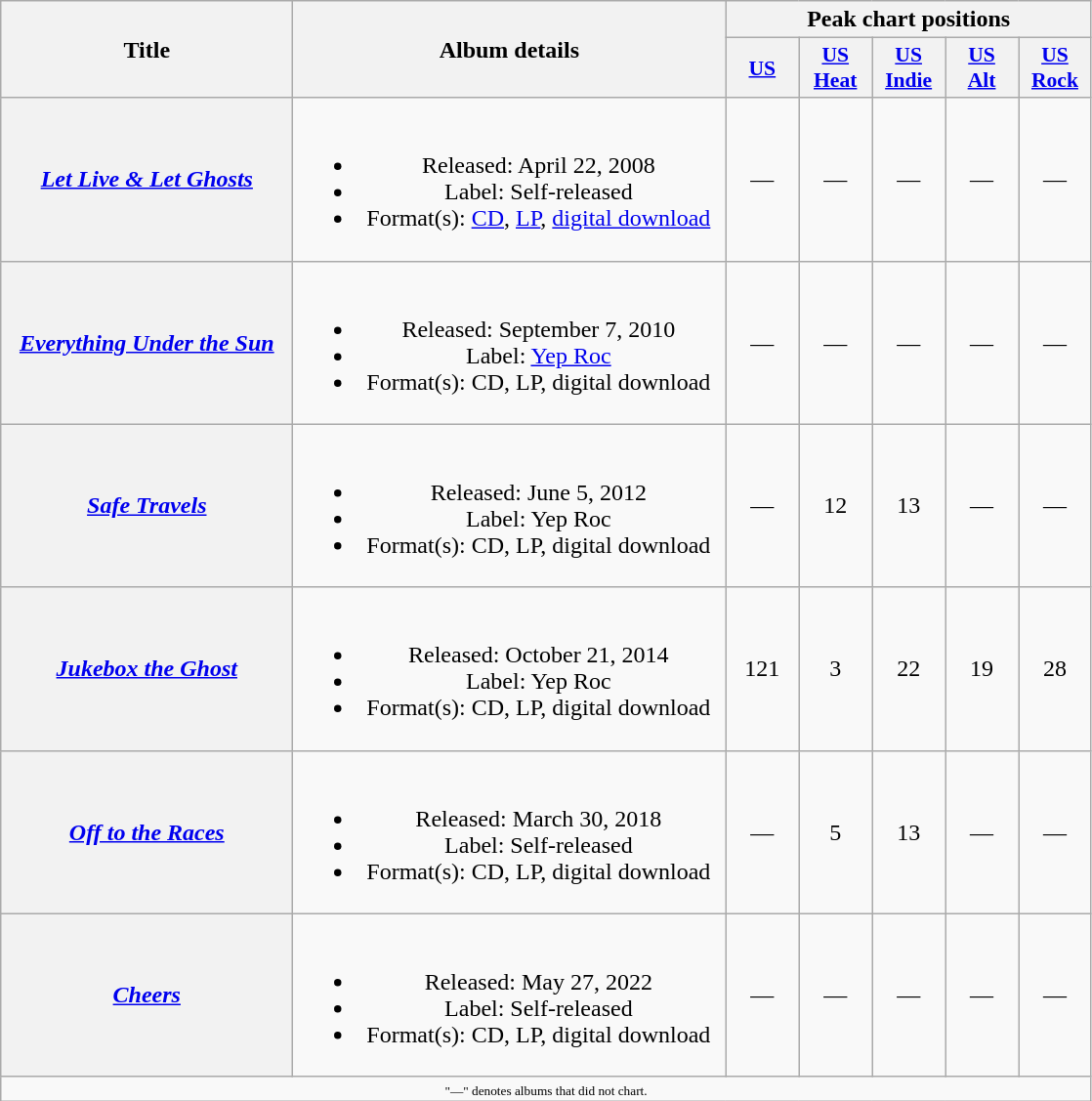<table class="wikitable plainrowheaders" style="text-align:center;">
<tr>
<th scope="col" rowspan="2" style="width:12em;">Title</th>
<th scope="col" rowspan="2" style="width:18em;">Album details</th>
<th scope="col" colspan="5">Peak chart positions</th>
</tr>
<tr>
<th style="width:3em;font-size:90%;"><a href='#'>US</a><br></th>
<th style="width:3em;font-size:90%;"><a href='#'>US<br>Heat</a><br></th>
<th style="width:3em;font-size:90%;"><a href='#'>US<br>Indie</a><br></th>
<th style="width:3em;font-size:90%;"><a href='#'>US<br>Alt</a><br></th>
<th style="width:3em;font-size:90%;"><a href='#'>US<br>Rock</a><br></th>
</tr>
<tr>
<th scope="row"><em><a href='#'>Let Live & Let Ghosts</a></em></th>
<td><br><ul><li>Released: April 22, 2008</li><li>Label: Self-released</li><li>Format(s): <a href='#'>CD</a>, <a href='#'>LP</a>, <a href='#'>digital download</a></li></ul></td>
<td>—</td>
<td>—</td>
<td>—</td>
<td>—</td>
<td>—</td>
</tr>
<tr>
<th scope="row"><em><a href='#'>Everything Under the Sun</a></em></th>
<td><br><ul><li>Released: September 7, 2010</li><li>Label: <a href='#'>Yep Roc</a></li><li>Format(s): CD, LP, digital download</li></ul></td>
<td>—</td>
<td>—</td>
<td>—</td>
<td>—</td>
<td>—</td>
</tr>
<tr>
<th scope="row"><em><a href='#'>Safe Travels</a></em></th>
<td><br><ul><li>Released: June 5, 2012</li><li>Label: Yep Roc</li><li>Format(s): CD, LP, digital download</li></ul></td>
<td>—</td>
<td>12</td>
<td>13</td>
<td>—</td>
<td>—</td>
</tr>
<tr>
<th scope="row"><em><a href='#'>Jukebox the Ghost</a></em></th>
<td><br><ul><li>Released: October 21, 2014</li><li>Label: Yep Roc</li><li>Format(s): CD, LP, digital download</li></ul></td>
<td>121</td>
<td>3</td>
<td>22</td>
<td>19</td>
<td>28</td>
</tr>
<tr>
<th scope="row"><em><a href='#'>Off to the Races</a></em></th>
<td><br><ul><li>Released: March 30, 2018</li><li>Label: Self-released</li><li>Format(s): CD, LP, digital download</li></ul></td>
<td>—</td>
<td>5</td>
<td>13</td>
<td>—</td>
<td>—</td>
</tr>
<tr>
<th scope="row"><em><a href='#'>Cheers</a></em></th>
<td><br><ul><li>Released: May 27, 2022</li><li>Label: Self-released</li><li>Format(s): CD, LP, digital download</li></ul></td>
<td>—</td>
<td>—</td>
<td>—</td>
<td>—</td>
<td>—</td>
</tr>
<tr>
<td colspan="8" style="text-align:center; font-size:8pt;"><small>"—" denotes albums that did not chart.</small></td>
</tr>
</table>
